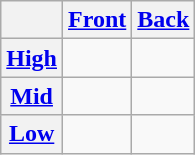<table class="wikitable" style="text-align:center;">
<tr>
<th></th>
<th><a href='#'>Front</a></th>
<th><a href='#'>Back</a></th>
</tr>
<tr>
<th><a href='#'>High</a></th>
<td> </td>
<td> </td>
</tr>
<tr>
<th><a href='#'>Mid</a></th>
<td> </td>
<td> </td>
</tr>
<tr>
<th><a href='#'>Low</a></th>
<td> </td>
<td></td>
</tr>
</table>
